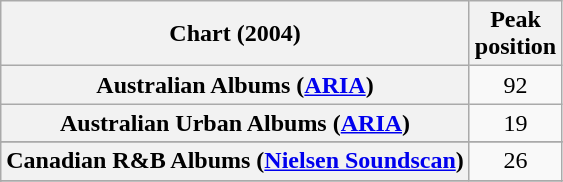<table class="wikitable sortable plainrowheaders" style="text-align:center">
<tr>
<th scope="col">Chart (2004)</th>
<th scope="col">Peak<br>position</th>
</tr>
<tr>
<th scope="row">Australian Albums (<a href='#'>ARIA</a>)</th>
<td>92</td>
</tr>
<tr>
<th scope="row">Australian Urban Albums (<a href='#'>ARIA</a>)</th>
<td>19</td>
</tr>
<tr>
</tr>
<tr>
</tr>
<tr>
<th scope="row">Canadian R&B Albums (<a href='#'>Nielsen Soundscan</a>)</th>
<td>26</td>
</tr>
<tr>
</tr>
<tr>
</tr>
<tr>
</tr>
<tr>
</tr>
<tr>
</tr>
<tr>
</tr>
<tr>
</tr>
<tr>
</tr>
<tr>
</tr>
<tr>
</tr>
<tr>
</tr>
</table>
